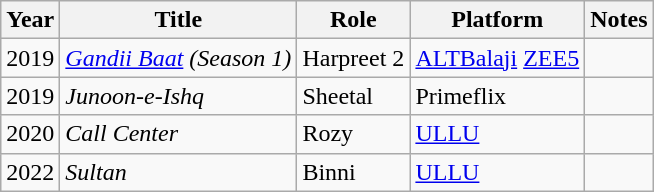<table class="wikitable">
<tr>
<th>Year</th>
<th>Title</th>
<th>Role</th>
<th>Platform</th>
<th>Notes</th>
</tr>
<tr>
<td>2019</td>
<td><em><a href='#'>Gandii Baat</a> (Season 1)</em></td>
<td>Harpreet 2</td>
<td><a href='#'>ALTBalaji</a> <a href='#'>ZEE5</a></td>
<td></td>
</tr>
<tr>
<td>2019</td>
<td><em>Junoon-e-Ishq</em></td>
<td>Sheetal</td>
<td>Primeflix</td>
<td></td>
</tr>
<tr>
<td>2020</td>
<td><em>Call Center</em></td>
<td>Rozy</td>
<td><a href='#'>ULLU</a></td>
<td></td>
</tr>
<tr>
<td>2022</td>
<td><em>Sultan</em></td>
<td>Binni</td>
<td><a href='#'>ULLU</a></td>
<td></td>
</tr>
</table>
